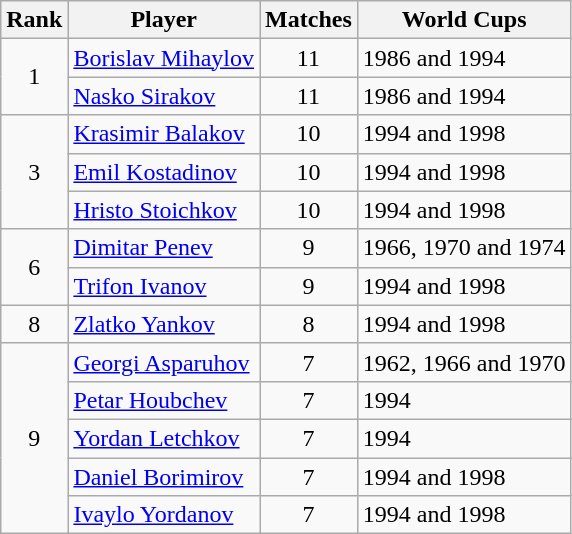<table class="wikitable" style="text-align: left;">
<tr>
<th>Rank</th>
<th>Player</th>
<th>Matches</th>
<th>World Cups</th>
</tr>
<tr>
<td rowspan=2 align=center>1</td>
<td><a href='#'>Borislav Mihaylov</a></td>
<td align=center>11</td>
<td>1986 and 1994</td>
</tr>
<tr>
<td><a href='#'>Nasko Sirakov</a></td>
<td align=center>11</td>
<td>1986 and 1994</td>
</tr>
<tr>
<td rowspan=3 align=center>3</td>
<td><a href='#'>Krasimir Balakov</a></td>
<td align=center>10</td>
<td>1994 and 1998</td>
</tr>
<tr>
<td><a href='#'>Emil Kostadinov</a></td>
<td align=center>10</td>
<td>1994 and 1998</td>
</tr>
<tr>
<td><a href='#'>Hristo Stoichkov</a></td>
<td align=center>10</td>
<td>1994 and 1998</td>
</tr>
<tr>
<td rowspan=2 align=center>6</td>
<td><a href='#'>Dimitar Penev</a></td>
<td align=center>9</td>
<td>1966, 1970 and 1974</td>
</tr>
<tr>
<td><a href='#'>Trifon Ivanov</a></td>
<td align=center>9</td>
<td>1994 and 1998</td>
</tr>
<tr>
<td align=center>8</td>
<td><a href='#'>Zlatko Yankov</a></td>
<td align=center>8</td>
<td>1994 and 1998</td>
</tr>
<tr>
<td rowspan=5 align=center>9</td>
<td><a href='#'>Georgi Asparuhov</a></td>
<td align=center>7</td>
<td>1962, 1966 and 1970</td>
</tr>
<tr>
<td><a href='#'>Petar Houbchev</a></td>
<td align=center>7</td>
<td>1994</td>
</tr>
<tr>
<td><a href='#'>Yordan Letchkov</a></td>
<td align=center>7</td>
<td>1994</td>
</tr>
<tr>
<td><a href='#'>Daniel Borimirov</a></td>
<td align=center>7</td>
<td>1994 and 1998</td>
</tr>
<tr>
<td><a href='#'>Ivaylo Yordanov</a></td>
<td align=center>7</td>
<td>1994 and 1998</td>
</tr>
</table>
